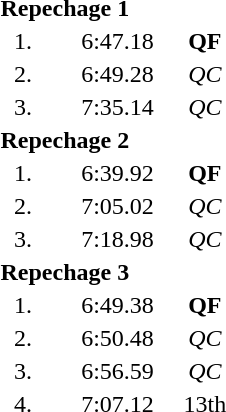<table style="text-align:center">
<tr>
<td colspan=4 align=left><strong>Repechage 1</strong></td>
</tr>
<tr>
<td width=30>1.</td>
<td align=left></td>
<td width=80>6:47.18</td>
<td><strong>QF</strong></td>
</tr>
<tr>
<td>2.</td>
<td align=left></td>
<td>6:49.28</td>
<td><em>QC</em></td>
</tr>
<tr>
<td>3.</td>
<td align=left></td>
<td>7:35.14</td>
<td><em>QC</em></td>
</tr>
<tr>
<td colspan=4 align=left><strong>Repechage 2</strong></td>
</tr>
<tr>
<td>1.</td>
<td align=left></td>
<td>6:39.92</td>
<td><strong>QF</strong></td>
</tr>
<tr>
<td>2.</td>
<td align=left></td>
<td>7:05.02</td>
<td><em>QC</em></td>
</tr>
<tr>
<td>3.</td>
<td align=left></td>
<td>7:18.98</td>
<td><em>QC</em></td>
</tr>
<tr>
<td colspan=4 align=left><strong>Repechage 3</strong></td>
</tr>
<tr>
<td>1.</td>
<td align=left></td>
<td>6:49.38</td>
<td><strong>QF</strong></td>
</tr>
<tr>
<td>2.</td>
<td align=left></td>
<td>6:50.48</td>
<td><em>QC</em></td>
</tr>
<tr>
<td>3.</td>
<td align=left></td>
<td>6:56.59</td>
<td><em>QC</em></td>
</tr>
<tr>
<td>4.</td>
<td align=left></td>
<td>7:07.12</td>
<td>13th</td>
</tr>
</table>
